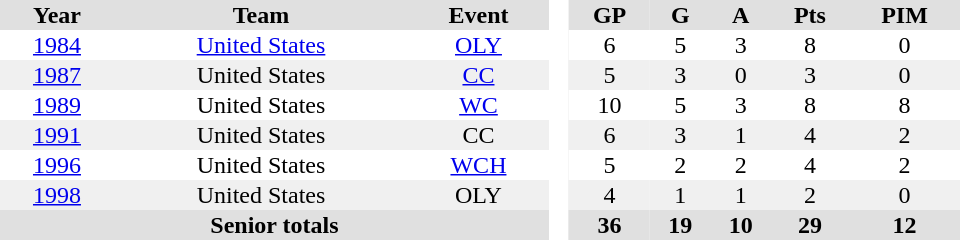<table border="0" cellpadding="1" cellspacing="0" style="text-align:center; width:40em">
<tr ALIGN="center" bgcolor="#e0e0e0">
<th>Year</th>
<th>Team</th>
<th>Event</th>
<th rowspan="99" bgcolor="#ffffff"> </th>
<th>GP</th>
<th>G</th>
<th>A</th>
<th>Pts</th>
<th>PIM</th>
</tr>
<tr>
<td><a href='#'>1984</a></td>
<td><a href='#'>United States</a></td>
<td><a href='#'>OLY</a></td>
<td>6</td>
<td>5</td>
<td>3</td>
<td>8</td>
<td>0</td>
</tr>
<tr bgcolor="#f0f0f0">
<td><a href='#'>1987</a></td>
<td>United States</td>
<td><a href='#'>CC</a></td>
<td>5</td>
<td>3</td>
<td>0</td>
<td>3</td>
<td>0</td>
</tr>
<tr>
<td><a href='#'>1989</a></td>
<td>United States</td>
<td><a href='#'>WC</a></td>
<td>10</td>
<td>5</td>
<td>3</td>
<td>8</td>
<td>8</td>
</tr>
<tr bgcolor="#f0f0f0">
<td><a href='#'>1991</a></td>
<td>United States</td>
<td>CC</td>
<td>6</td>
<td>3</td>
<td>1</td>
<td>4</td>
<td>2</td>
</tr>
<tr>
<td><a href='#'>1996</a></td>
<td>United States</td>
<td><a href='#'>WCH</a></td>
<td>5</td>
<td>2</td>
<td>2</td>
<td>4</td>
<td>2</td>
</tr>
<tr bgcolor="#f0f0f0">
<td><a href='#'>1998</a></td>
<td>United States</td>
<td>OLY</td>
<td>4</td>
<td>1</td>
<td>1</td>
<td>2</td>
<td>0</td>
</tr>
<tr bgcolor="#e0e0e0">
<th colspan=3>Senior totals</th>
<th>36</th>
<th>19</th>
<th>10</th>
<th>29</th>
<th>12</th>
</tr>
</table>
